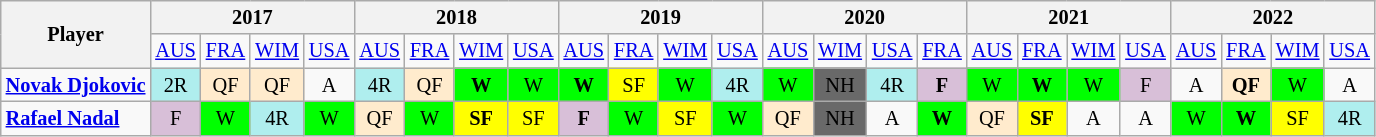<table class="wikitable" style="text-align:center;font-size:85%">
<tr>
<th rowspan="2">Player</th>
<th colspan="4">2017</th>
<th colspan="4">2018</th>
<th colspan="4">2019</th>
<th colspan="4">2020</th>
<th colspan="4">2021</th>
<th colspan="4">2022</th>
</tr>
<tr>
<td><a href='#'>AUS</a></td>
<td><a href='#'>FRA</a></td>
<td><a href='#'>WIM</a></td>
<td><a href='#'>USA</a></td>
<td><a href='#'>AUS</a></td>
<td><a href='#'>FRA</a></td>
<td><a href='#'>WIM</a></td>
<td><a href='#'>USA</a></td>
<td><a href='#'>AUS</a></td>
<td><a href='#'>FRA</a></td>
<td><a href='#'>WIM</a></td>
<td><a href='#'>USA</a></td>
<td><a href='#'>AUS</a></td>
<td><a href='#'>WIM</a></td>
<td><a href='#'>USA</a></td>
<td><a href='#'>FRA</a></td>
<td><a href='#'>AUS</a></td>
<td><a href='#'>FRA</a></td>
<td><a href='#'>WIM</a></td>
<td><a href='#'>USA</a></td>
<td><a href='#'>AUS</a></td>
<td><a href='#'>FRA</a></td>
<td><a href='#'>WIM</a></td>
<td><a href='#'>USA</a></td>
</tr>
<tr>
<td style="text-align:left"> <strong><a href='#'>Novak Djokovic</a></strong></td>
<td style="background:#afeeee">2R</td>
<td style="background:#ffebcd">QF</td>
<td style="background:#ffebcd">QF</td>
<td>A</td>
<td style="background:#afeeee">4R</td>
<td style="background:#ffebcd">QF</td>
<td style="background:lime"><strong>W</strong></td>
<td style="background:lime">W</td>
<td style="background:lime"><strong>W</strong></td>
<td style="background:yellow">SF</td>
<td style="background:lime">W</td>
<td style="background:#afeeee">4R</td>
<td style="background:lime">W</td>
<td style="background:#696969">NH</td>
<td style="background:#afeeee">4R</td>
<td style="background:thistle"><strong>F</strong></td>
<td style="background:lime">W</td>
<td style="background:lime"><strong>W</strong></td>
<td style="background:lime">W</td>
<td style="background:thistle">F</td>
<td>A</td>
<td style="background:#ffebcd"><strong>QF</strong></td>
<td style="background:lime">W</td>
<td>A</td>
</tr>
<tr>
<td style="text-align:left"> <strong><a href='#'>Rafael Nadal</a></strong></td>
<td style="background:thistle">F</td>
<td style="background:lime">W</td>
<td style="background:#afeeee">4R</td>
<td style="background:lime">W</td>
<td style="background:#ffebcd">QF</td>
<td style="background:lime">W</td>
<td style="background:yellow"><strong>SF</strong></td>
<td style="background:yellow">SF</td>
<td style="background:thistle"><strong>F</strong></td>
<td style="background:lime">W</td>
<td style="background:yellow">SF</td>
<td style="background:lime">W</td>
<td style="background:#ffebcd">QF</td>
<td style="background:#696969">NH</td>
<td>A</td>
<td style="background:lime"><strong>W</strong></td>
<td style="background:#ffebcd">QF</td>
<td style="background:yellow"><strong>SF</strong></td>
<td>A</td>
<td>A</td>
<td style="background:lime">W</td>
<td style="background:lime"><strong>W</strong></td>
<td style="background:yellow">SF</td>
<td style="background:#afeeee">4R</td>
</tr>
</table>
